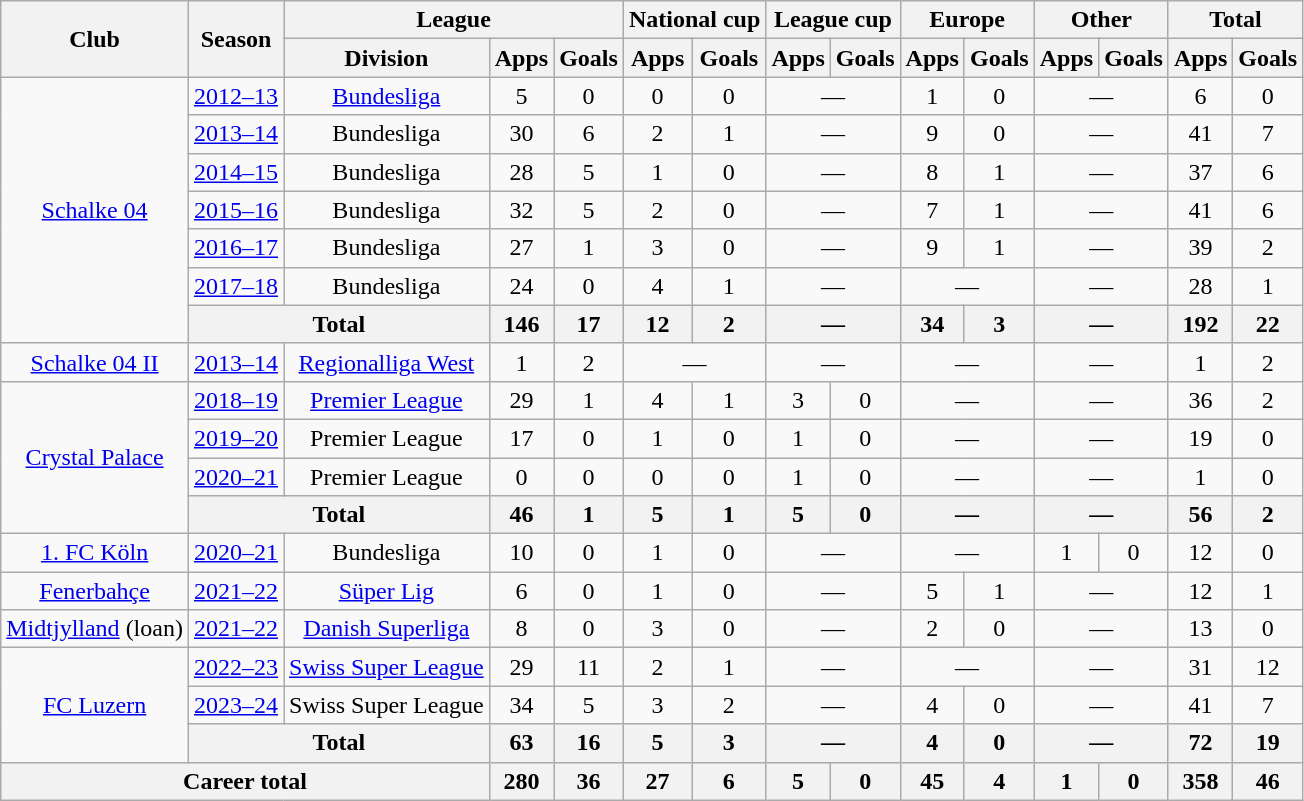<table class="wikitable" style="text-align:center">
<tr>
<th rowspan="2">Club</th>
<th rowspan="2">Season</th>
<th colspan="3">League</th>
<th colspan="2">National cup</th>
<th colspan="2">League cup</th>
<th colspan="2">Europe</th>
<th colspan="2">Other</th>
<th colspan="2">Total</th>
</tr>
<tr>
<th>Division</th>
<th>Apps</th>
<th>Goals</th>
<th>Apps</th>
<th>Goals</th>
<th>Apps</th>
<th>Goals</th>
<th>Apps</th>
<th>Goals</th>
<th>Apps</th>
<th>Goals</th>
<th>Apps</th>
<th>Goals</th>
</tr>
<tr>
<td rowspan="7"><a href='#'>Schalke 04</a></td>
<td><a href='#'>2012–13</a></td>
<td><a href='#'>Bundesliga</a></td>
<td>5</td>
<td>0</td>
<td>0</td>
<td>0</td>
<td colspan=2>—</td>
<td>1</td>
<td>0</td>
<td colspan=2>—</td>
<td>6</td>
<td>0</td>
</tr>
<tr>
<td><a href='#'>2013–14</a></td>
<td>Bundesliga</td>
<td>30</td>
<td>6</td>
<td>2</td>
<td>1</td>
<td colspan=2>—</td>
<td>9</td>
<td>0</td>
<td colspan=2>—</td>
<td>41</td>
<td>7</td>
</tr>
<tr>
<td><a href='#'>2014–15</a></td>
<td>Bundesliga</td>
<td>28</td>
<td>5</td>
<td>1</td>
<td>0</td>
<td colspan=2>—</td>
<td>8</td>
<td>1</td>
<td colspan=2>—</td>
<td>37</td>
<td>6</td>
</tr>
<tr>
<td><a href='#'>2015–16</a></td>
<td>Bundesliga</td>
<td>32</td>
<td>5</td>
<td>2</td>
<td>0</td>
<td colspan=2>—</td>
<td>7</td>
<td>1</td>
<td colspan=2>—</td>
<td>41</td>
<td>6</td>
</tr>
<tr>
<td><a href='#'>2016–17</a></td>
<td>Bundesliga</td>
<td>27</td>
<td>1</td>
<td>3</td>
<td>0</td>
<td colspan=2>—</td>
<td>9</td>
<td>1</td>
<td colspan=2>—</td>
<td>39</td>
<td>2</td>
</tr>
<tr>
<td><a href='#'>2017–18</a></td>
<td>Bundesliga</td>
<td>24</td>
<td>0</td>
<td>4</td>
<td>1</td>
<td colspan=2>—</td>
<td colspan=2>—</td>
<td colspan=2>—</td>
<td>28</td>
<td>1</td>
</tr>
<tr>
<th colspan="2">Total</th>
<th>146</th>
<th>17</th>
<th>12</th>
<th>2</th>
<th colspan=2>—</th>
<th>34</th>
<th>3</th>
<th colspan=2>—</th>
<th>192</th>
<th>22</th>
</tr>
<tr>
<td><a href='#'>Schalke 04 II</a></td>
<td><a href='#'>2013–14</a></td>
<td><a href='#'>Regionalliga West</a></td>
<td>1</td>
<td>2</td>
<td colspan=2>—</td>
<td colspan=2>—</td>
<td colspan=2>—</td>
<td colspan=2>—</td>
<td>1</td>
<td>2</td>
</tr>
<tr>
<td rowspan="4"><a href='#'>Crystal Palace</a></td>
<td><a href='#'>2018–19</a></td>
<td><a href='#'>Premier League</a></td>
<td>29</td>
<td>1</td>
<td>4</td>
<td>1</td>
<td>3</td>
<td>0</td>
<td colspan=2>—</td>
<td colspan=2>—</td>
<td>36</td>
<td>2</td>
</tr>
<tr>
<td><a href='#'>2019–20</a></td>
<td>Premier League</td>
<td>17</td>
<td>0</td>
<td>1</td>
<td>0</td>
<td>1</td>
<td>0</td>
<td colspan=2>—</td>
<td colspan=2>—</td>
<td>19</td>
<td>0</td>
</tr>
<tr>
<td><a href='#'>2020–21</a></td>
<td>Premier League</td>
<td>0</td>
<td>0</td>
<td>0</td>
<td>0</td>
<td>1</td>
<td>0</td>
<td colspan=2>—</td>
<td colspan=2>—</td>
<td>1</td>
<td>0</td>
</tr>
<tr>
<th colspan="2">Total</th>
<th>46</th>
<th>1</th>
<th>5</th>
<th>1</th>
<th>5</th>
<th>0</th>
<th colspan=2>—</th>
<th colspan=2>—</th>
<th>56</th>
<th>2</th>
</tr>
<tr>
<td><a href='#'>1. FC Köln</a></td>
<td><a href='#'>2020–21</a></td>
<td>Bundesliga</td>
<td>10</td>
<td>0</td>
<td>1</td>
<td>0</td>
<td colspan=2>—</td>
<td colspan=2>—</td>
<td>1</td>
<td>0</td>
<td>12</td>
<td>0</td>
</tr>
<tr>
<td><a href='#'>Fenerbahçe</a></td>
<td><a href='#'>2021–22</a></td>
<td><a href='#'>Süper Lig</a></td>
<td>6</td>
<td>0</td>
<td>1</td>
<td>0</td>
<td colspan=2>—</td>
<td>5</td>
<td>1</td>
<td colspan=2>—</td>
<td>12</td>
<td>1</td>
</tr>
<tr>
<td><a href='#'>Midtjylland</a> (loan)</td>
<td><a href='#'>2021–22</a></td>
<td><a href='#'>Danish Superliga</a></td>
<td>8</td>
<td>0</td>
<td>3</td>
<td>0</td>
<td colspan=2>—</td>
<td>2</td>
<td>0</td>
<td colspan=2>—</td>
<td>13</td>
<td>0</td>
</tr>
<tr>
<td rowspan="3"><a href='#'>FC Luzern</a></td>
<td><a href='#'>2022–23</a></td>
<td><a href='#'>Swiss Super League</a></td>
<td>29</td>
<td>11</td>
<td>2</td>
<td>1</td>
<td colspan=2>—</td>
<td colspan=2>—</td>
<td colspan=2>—</td>
<td>31</td>
<td>12</td>
</tr>
<tr>
<td><a href='#'>2023–24</a></td>
<td>Swiss Super League</td>
<td>34</td>
<td>5</td>
<td>3</td>
<td>2</td>
<td colspan=2>—</td>
<td>4</td>
<td>0</td>
<td colspan=2>—</td>
<td>41</td>
<td>7</td>
</tr>
<tr>
<th colspan="2">Total</th>
<th>63</th>
<th>16</th>
<th>5</th>
<th>3</th>
<th colspan=2>—</th>
<th>4</th>
<th>0</th>
<th colspan=2>—</th>
<th>72</th>
<th>19</th>
</tr>
<tr>
<th colspan="3">Career total</th>
<th>280</th>
<th>36</th>
<th>27</th>
<th>6</th>
<th>5</th>
<th>0</th>
<th>45</th>
<th>4</th>
<th>1</th>
<th>0</th>
<th>358</th>
<th>46</th>
</tr>
</table>
